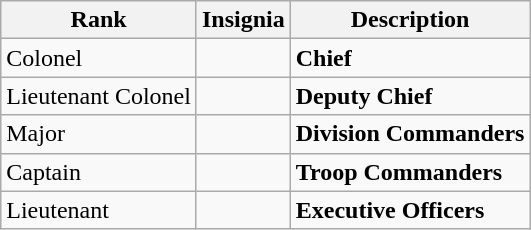<table class="wikitable">
<tr>
<th>Rank</th>
<th>Insignia</th>
<th>Description</th>
</tr>
<tr>
<td>Colonel</td>
<td></td>
<td><strong>Chief</strong></td>
</tr>
<tr>
<td>Lieutenant Colonel</td>
<td></td>
<td><strong>Deputy Chief</strong></td>
</tr>
<tr>
<td>Major</td>
<td></td>
<td><strong>Division Commanders</strong></td>
</tr>
<tr>
<td>Captain</td>
<td></td>
<td><strong>Troop Commanders</strong></td>
</tr>
<tr>
<td>Lieutenant</td>
<td></td>
<td><strong>Executive Officers</strong></td>
</tr>
</table>
